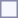<table style="border:1px solid #8888aa; background-color:#f7f8ff; padding:5px; font-size:95%; margin: 0px 12px 12px 0px;">
</table>
